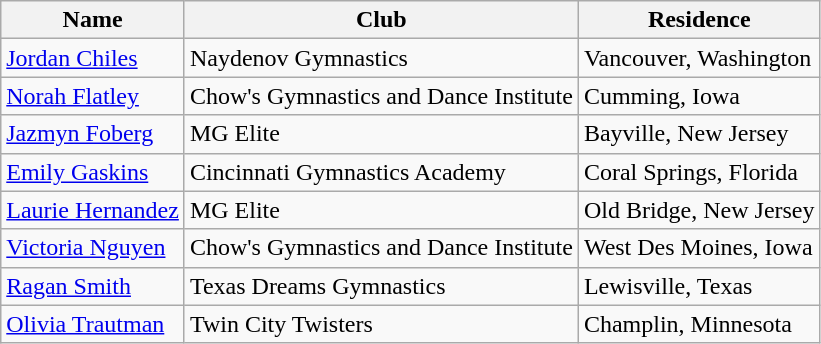<table class="wikitable">
<tr>
<th>Name</th>
<th>Club</th>
<th>Residence</th>
</tr>
<tr>
<td><a href='#'>Jordan Chiles</a></td>
<td>Naydenov Gymnastics</td>
<td>Vancouver, Washington</td>
</tr>
<tr>
<td><a href='#'>Norah Flatley</a></td>
<td>Chow's Gymnastics and Dance Institute</td>
<td>Cumming, Iowa</td>
</tr>
<tr>
<td><a href='#'>Jazmyn Foberg</a></td>
<td>MG Elite</td>
<td>Bayville, New Jersey</td>
</tr>
<tr>
<td><a href='#'>Emily Gaskins</a></td>
<td>Cincinnati Gymnastics Academy</td>
<td>Coral Springs, Florida</td>
</tr>
<tr>
<td><a href='#'>Laurie Hernandez</a></td>
<td>MG Elite</td>
<td>Old Bridge, New Jersey</td>
</tr>
<tr>
<td><a href='#'>Victoria Nguyen</a></td>
<td>Chow's Gymnastics and Dance Institute</td>
<td>West Des Moines, Iowa</td>
</tr>
<tr>
<td><a href='#'>Ragan Smith</a></td>
<td>Texas Dreams Gymnastics</td>
<td>Lewisville, Texas</td>
</tr>
<tr>
<td><a href='#'>Olivia Trautman</a></td>
<td>Twin City Twisters</td>
<td>Champlin, Minnesota</td>
</tr>
</table>
